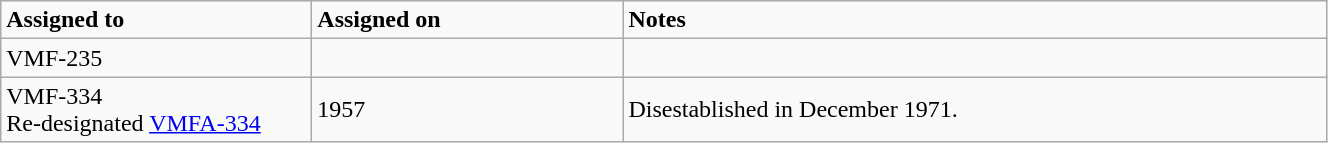<table class="wikitable" style="width: 70%;">
<tr>
<td style="width: 200px;"><strong>Assigned to</strong></td>
<td style="width: 200px;"><strong>Assigned on</strong></td>
<td><strong>Notes</strong></td>
</tr>
<tr>
<td>VMF-235</td>
<td></td>
<td></td>
</tr>
<tr>
<td>VMF-334<br>Re-designated <a href='#'>VMFA-334</a></td>
<td>1957</td>
<td>Disestablished in December 1971.</td>
</tr>
</table>
